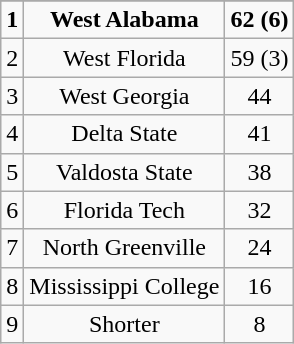<table class="wikitable">
<tr align="center">
</tr>
<tr align="center">
<td><strong>1</strong></td>
<td><strong>West Alabama</strong></td>
<td><strong>62 (6)</strong></td>
</tr>
<tr align="center">
<td>2</td>
<td>West Florida</td>
<td>59 (3)</td>
</tr>
<tr align="center">
<td>3</td>
<td>West Georgia</td>
<td>44</td>
</tr>
<tr align="center">
<td>4</td>
<td>Delta State</td>
<td>41</td>
</tr>
<tr align="center">
<td>5</td>
<td>Valdosta State</td>
<td>38</td>
</tr>
<tr align="center">
<td>6</td>
<td>Florida Tech</td>
<td>32</td>
</tr>
<tr align="center">
<td>7</td>
<td>North Greenville</td>
<td>24</td>
</tr>
<tr align="center">
<td>8</td>
<td>Mississippi College</td>
<td>16</td>
</tr>
<tr align="center">
<td>9</td>
<td>Shorter</td>
<td>8</td>
</tr>
</table>
